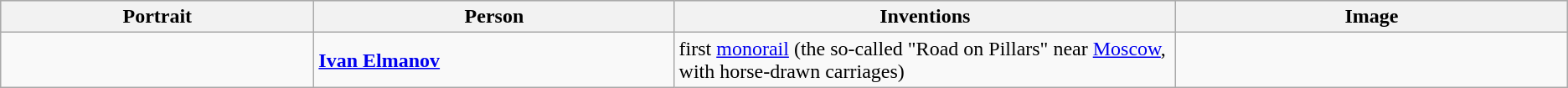<table class="wikitable">
<tr style="background:#ccc;">
<th width=20%>Portrait</th>
<th width=23%>Person</th>
<th width=32%>Inventions</th>
<th width=25%>Image</th>
</tr>
<tr>
<td align=center></td>
<td><strong><a href='#'>Ivan Elmanov</a></strong><br> </td>
<td>first <a href='#'>monorail</a> (the so-called "Road on Pillars" near <a href='#'>Moscow</a>, with horse-drawn carriages)</td>
<td align=center></td>
</tr>
</table>
